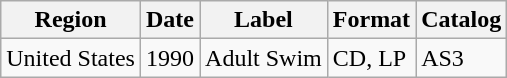<table class="wikitable">
<tr>
<th>Region</th>
<th>Date</th>
<th>Label</th>
<th>Format</th>
<th>Catalog</th>
</tr>
<tr>
<td>United States</td>
<td>1990</td>
<td>Adult Swim</td>
<td>CD, LP</td>
<td>AS3</td>
</tr>
</table>
